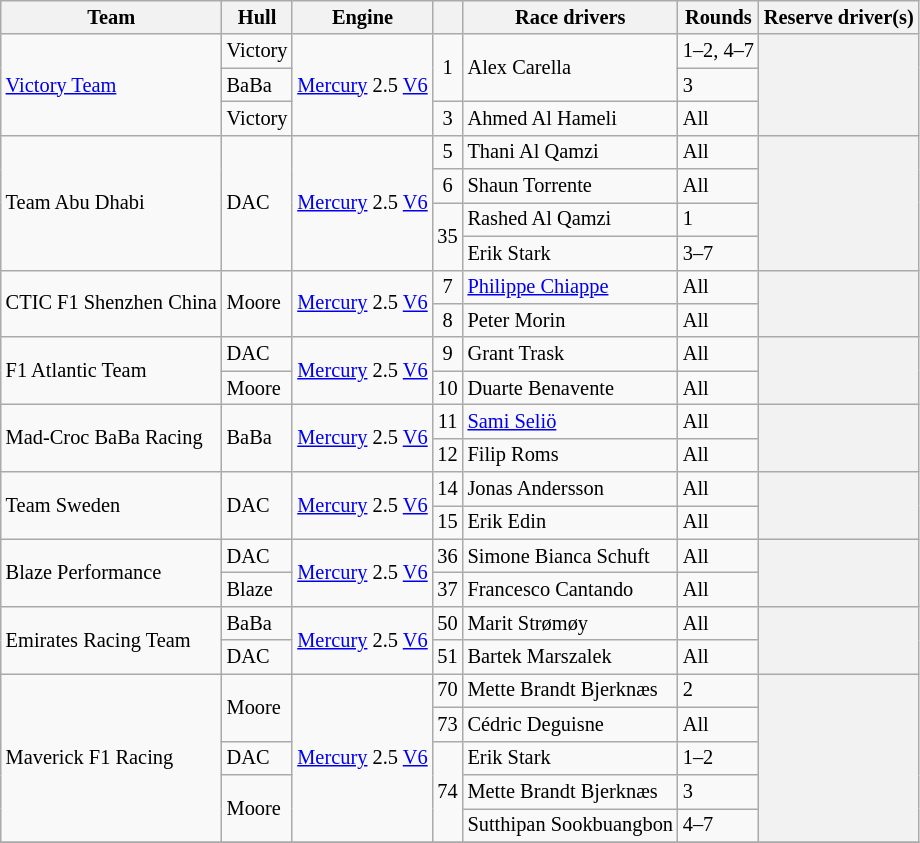<table class="wikitable" style="font-size: 85%;">
<tr>
<th>Team</th>
<th>Hull</th>
<th>Engine</th>
<th></th>
<th>Race drivers</th>
<th>Rounds</th>
<th>Reserve driver(s)</th>
</tr>
<tr>
<td rowspan=3> <a href='#'>Victory Team</a></td>
<td rowspan=1>Victory</td>
<td rowspan=3><a href='#'>Mercury</a> 2.5 <a href='#'>V6</a></td>
<td rowspan=2 align=center>1</td>
<td rowspan=2> Alex Carella</td>
<td>1–2, 4–7</td>
<th rowspan=3></th>
</tr>
<tr>
<td rowspan=1>BaBa</td>
<td>3</td>
</tr>
<tr>
<td rowspan=1>Victory</td>
<td align=center>3</td>
<td> Ahmed Al Hameli</td>
<td>All</td>
</tr>
<tr>
<td rowspan=4> Team Abu Dhabi</td>
<td rowspan=4>DAC</td>
<td rowspan=4><a href='#'>Mercury</a> 2.5 <a href='#'>V6</a></td>
<td align=center>5</td>
<td> Thani Al Qamzi</td>
<td>All</td>
<th rowspan=4></th>
</tr>
<tr>
<td align=center>6</td>
<td> Shaun Torrente</td>
<td>All</td>
</tr>
<tr>
<td rowspan=2 align=center>35</td>
<td> Rashed Al Qamzi</td>
<td>1</td>
</tr>
<tr>
<td> Erik Stark</td>
<td>3–7</td>
</tr>
<tr>
<td rowspan=2> CTIC F1 Shenzhen China</td>
<td rowspan=2>Moore</td>
<td rowspan=2><a href='#'>Mercury</a> 2.5 <a href='#'>V6</a></td>
<td align=center>7</td>
<td> <a href='#'>Philippe Chiappe</a></td>
<td>All</td>
<th rowspan=2></th>
</tr>
<tr>
<td align=center>8</td>
<td> Peter Morin</td>
<td>All</td>
</tr>
<tr>
<td rowspan=2> F1 Atlantic Team</td>
<td>DAC</td>
<td rowspan=2><a href='#'>Mercury</a> 2.5 <a href='#'>V6</a></td>
<td align=center>9</td>
<td> Grant Trask</td>
<td>All</td>
<th rowspan=2></th>
</tr>
<tr>
<td>Moore</td>
<td align=center>10</td>
<td> Duarte Benavente</td>
<td>All</td>
</tr>
<tr>
<td rowspan=2> Mad-Croc BaBa Racing</td>
<td rowspan=2>BaBa</td>
<td rowspan=2><a href='#'>Mercury</a> 2.5 <a href='#'>V6</a></td>
<td align=center>11</td>
<td> <a href='#'>Sami Seliö</a></td>
<td>All</td>
<th rowspan=2></th>
</tr>
<tr>
<td align=center>12</td>
<td> Filip Roms</td>
<td>All</td>
</tr>
<tr>
<td rowspan=2> Team Sweden</td>
<td rowspan=2>DAC</td>
<td rowspan=2><a href='#'>Mercury</a> 2.5 <a href='#'>V6</a></td>
<td align=center>14</td>
<td> Jonas Andersson</td>
<td>All</td>
<th rowspan=2></th>
</tr>
<tr>
<td align=center>15</td>
<td> Erik Edin</td>
<td>All</td>
</tr>
<tr>
<td rowspan=2> Blaze Performance</td>
<td>DAC</td>
<td rowspan=2><a href='#'>Mercury</a> 2.5 <a href='#'>V6</a></td>
<td align=center>36</td>
<td> Simone Bianca Schuft</td>
<td>All</td>
<th rowspan=2></th>
</tr>
<tr>
<td>Blaze</td>
<td align=center>37</td>
<td> Francesco Cantando</td>
<td>All</td>
</tr>
<tr>
<td rowspan=2> Emirates Racing Team</td>
<td>BaBa</td>
<td rowspan=2><a href='#'>Mercury</a> 2.5 <a href='#'>V6</a></td>
<td align=center>50</td>
<td> Marit Strømøy</td>
<td>All</td>
<th rowspan=2></th>
</tr>
<tr>
<td>DAC</td>
<td align=center>51</td>
<td> Bartek Marszalek</td>
<td>All</td>
</tr>
<tr>
<td rowspan=5> Maverick F1 Racing</td>
<td rowspan=2>Moore</td>
<td rowspan=5><a href='#'>Mercury</a> 2.5 <a href='#'>V6</a></td>
<td align=center>70</td>
<td> Mette Brandt Bjerknæs</td>
<td>2</td>
<th rowspan=5></th>
</tr>
<tr>
<td align=center>73</td>
<td> Cédric Deguisne</td>
<td>All</td>
</tr>
<tr>
<td rowspan=1>DAC</td>
<td rowspan=3 align=center>74</td>
<td> Erik Stark</td>
<td>1–2</td>
</tr>
<tr>
<td rowspan=2>Moore</td>
<td> Mette Brandt Bjerknæs</td>
<td>3</td>
</tr>
<tr>
<td> Sutthipan Sookbuangbon</td>
<td>4–7</td>
</tr>
<tr>
</tr>
</table>
